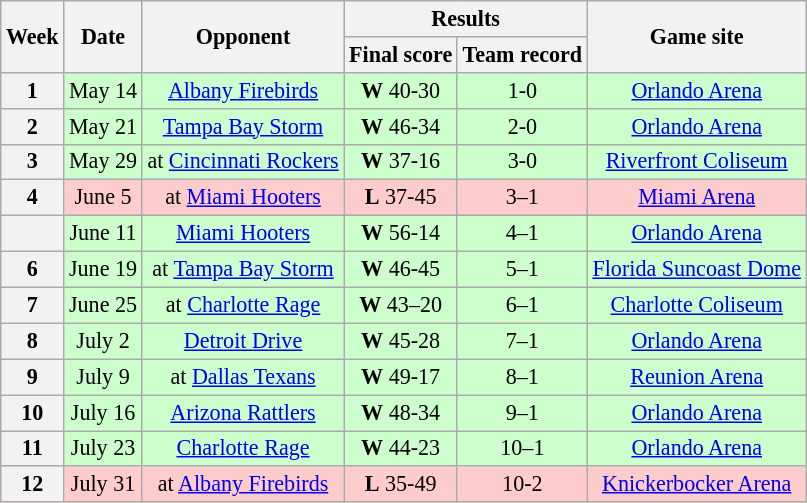<table class="wikitable" style="font-size: 92%;" "align=center">
<tr>
<th rowspan="2">Week</th>
<th rowspan="2">Date</th>
<th rowspan="2">Opponent</th>
<th colspan="2">Results</th>
<th rowspan="2">Game site</th>
</tr>
<tr>
<th>Final score</th>
<th>Team record</th>
</tr>
<tr style="background:#cfc">
<th>1</th>
<td style="text-align:center;">May 14</td>
<td style="text-align:center;"><a href='#'>Albany Firebirds</a></td>
<td style="text-align:center;"><strong>W</strong> 40-30</td>
<td style="text-align:center;">1-0</td>
<td style="text-align:center;"><a href='#'>Orlando Arena</a></td>
</tr>
<tr style="background:#cfc">
<th>2</th>
<td style="text-align:center;">May 21</td>
<td style="text-align:center;"><a href='#'>Tampa Bay Storm</a></td>
<td style="text-align:center;"><strong>W</strong> 46-34</td>
<td style="text-align:center;">2-0</td>
<td style="text-align:center;"><a href='#'>Orlando Arena</a></td>
</tr>
<tr style="background:#cfc">
<th>3</th>
<td style="text-align:center;">May 29</td>
<td style="text-align:center;">at <a href='#'>Cincinnati Rockers</a></td>
<td style="text-align:center;"><strong>W</strong> 37-16</td>
<td style="text-align:center;">3-0</td>
<td style="text-align:center;"><a href='#'>Riverfront Coliseum</a></td>
</tr>
<tr style="background:#fcc">
<th>4</th>
<td style="text-align:center;">June 5</td>
<td style="text-align:center;">at <a href='#'>Miami Hooters</a></td>
<td style="text-align:center;"><strong>L</strong> 37-45</td>
<td style="text-align:center;">3–1</td>
<td style="text-align:center;"><a href='#'>Miami Arena</a></td>
</tr>
<tr style="background:#cfc">
<th></th>
<td style="text-align:center;">June 11</td>
<td style="text-align:center;"><a href='#'>Miami Hooters</a></td>
<td style="text-align:center;"><strong>W</strong> 56-14</td>
<td style="text-align:center;">4–1</td>
<td style="text-align:center;"><a href='#'>Orlando Arena</a></td>
</tr>
<tr style="background:#cfc">
<th>6</th>
<td style="text-align:center;">June 19</td>
<td style="text-align:center;">at <a href='#'>Tampa Bay Storm</a></td>
<td style="text-align:center;"><strong>W</strong> 46-45</td>
<td style="text-align:center;">5–1</td>
<td style="text-align:center;"><a href='#'>Florida Suncoast Dome</a></td>
</tr>
<tr style="background:#cfc">
<th>7</th>
<td style="text-align:center;">June 25</td>
<td style="text-align:center;">at <a href='#'>Charlotte Rage</a></td>
<td style="text-align:center;"><strong>W</strong> 43–20</td>
<td style="text-align:center;">6–1</td>
<td style="text-align:center;"><a href='#'>Charlotte Coliseum</a></td>
</tr>
<tr style="background:#cfc">
<th>8</th>
<td style="text-align:center;">July 2</td>
<td style="text-align:center;"><a href='#'>Detroit Drive</a></td>
<td style="text-align:center;"><strong>W</strong> 45-28</td>
<td style="text-align:center;">7–1</td>
<td style="text-align:center;"><a href='#'>Orlando Arena</a></td>
</tr>
<tr style="background:#cfc">
<th>9</th>
<td style="text-align:center;">July 9</td>
<td style="text-align:center;">at <a href='#'>Dallas Texans</a></td>
<td style="text-align:center;"><strong>W</strong> 49-17</td>
<td style="text-align:center;">8–1</td>
<td style="text-align:center;"><a href='#'>Reunion Arena</a></td>
</tr>
<tr style="background:#cfc">
<th>10</th>
<td style="text-align:center;">July 16</td>
<td style="text-align:center;"><a href='#'>Arizona Rattlers</a></td>
<td style="text-align:center;"><strong>W</strong> 48-34</td>
<td style="text-align:center;">9–1</td>
<td style="text-align:center;"><a href='#'>Orlando Arena</a></td>
</tr>
<tr style="background:#cfc">
<th>11</th>
<td style="text-align:center;">July 23</td>
<td style="text-align:center;"><a href='#'>Charlotte Rage</a></td>
<td style="text-align:center;"><strong>W</strong> 44-23</td>
<td style="text-align:center;">10–1</td>
<td style="text-align:center;"><a href='#'>Orlando Arena</a></td>
</tr>
<tr style="background:#fcc">
<th>12</th>
<td style="text-align:center;">July 31</td>
<td style="text-align:center;">at <a href='#'>Albany Firebirds</a></td>
<td style="text-align:center;"><strong>L</strong> 35-49</td>
<td style="text-align:center;">10-2</td>
<td style="text-align:center;"><a href='#'>Knickerbocker Arena</a></td>
</tr>
</table>
